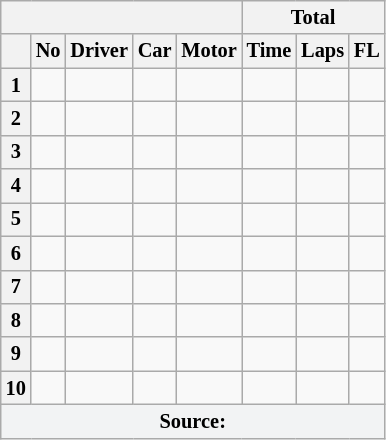<table class="wikitable" style="font-size:85%;">
<tr>
<th colspan="5"></th>
<th colspan="4" style="text-align:center;">Total</th>
</tr>
<tr>
<th style="text-align:center;"></th>
<th style="text-align:center;">No</th>
<th style="text-align:center;">Driver</th>
<th style="text-align:center;">Car</th>
<th style="text-align:center;">Motor</th>
<th style="text-align:center;">Time</th>
<th style="text-align:center;">Laps</th>
<th style="text-align:center;">FL</th>
</tr>
<tr>
<th style="text-align:center;">1</th>
<td style="text-align:center;"></td>
<td></td>
<td></td>
<td></td>
<td style="text-align:center;"></td>
<td style="text-align:center;"></td>
<td style="text-align:center;"></td>
</tr>
<tr>
<th style="text-align:center;">2</th>
<td style="text-align:center;"></td>
<td></td>
<td></td>
<td></td>
<td style="text-align:center;"></td>
<td style="text-align:center;"></td>
<td style="text-align:center;"></td>
</tr>
<tr>
<th style="text-align:center;">3</th>
<td style="text-align:center;"></td>
<td></td>
<td></td>
<td></td>
<td style="text-align:center;"></td>
<td style="text-align:center;"></td>
<td style="text-align:center;"></td>
</tr>
<tr>
<th style="text-align:center;">4</th>
<td style="text-align:center;"></td>
<td></td>
<td></td>
<td></td>
<td style="text-align:center;"></td>
<td style="text-align:center;"></td>
<td style="text-align:center;"></td>
</tr>
<tr>
<th style="text-align:center;">5</th>
<td style="text-align:center;"></td>
<td></td>
<td></td>
<td></td>
<td style="text-align:center;"></td>
<td style="text-align:center;"></td>
<td style="text-align:center;"></td>
</tr>
<tr>
<th style="text-align:center;">6</th>
<td style="text-align:center;"></td>
<td></td>
<td></td>
<td></td>
<td style="text-align:center;"></td>
<td style="text-align:center;"></td>
<td style="text-align:center;"></td>
</tr>
<tr>
<th style="text-align:center;">7</th>
<td style="text-align:center;"></td>
<td></td>
<td></td>
<td></td>
<td style="text-align:center;"></td>
<td style="text-align:center;"></td>
<td style="text-align:center;"></td>
</tr>
<tr>
<th style="text-align:center;">8</th>
<td style="text-align:center;"></td>
<td></td>
<td></td>
<td></td>
<td style="text-align:center;"></td>
<td style="text-align:center;"></td>
<td style="text-align:center;"></td>
</tr>
<tr>
<th style="text-align:center;">9</th>
<td style="text-align:center;"></td>
<td></td>
<td></td>
<td></td>
<td style="text-align:center;"></td>
<td style="text-align:center;"></td>
<td style="text-align:center;"></td>
</tr>
<tr>
<th style="text-align:center;">10</th>
<td style="text-align:center;"></td>
<td></td>
<td></td>
<td></td>
<td style="text-align:center;"></td>
<td style="text-align:center;"></td>
<td style="text-align:center;"></td>
</tr>
<tr>
<th style="background:#f2f3f4;" colspan="9">Source:</th>
</tr>
</table>
